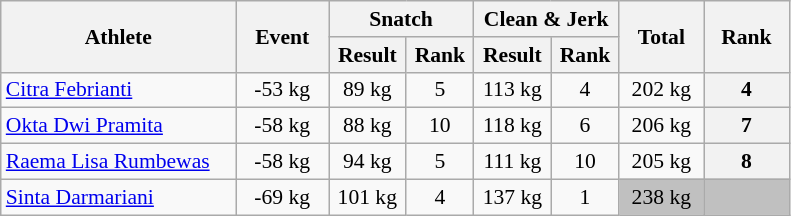<table class="wikitable" style="font-size:90%">
<tr>
<th width=150 rowspan="2">Athlete</th>
<th width=55 rowspan="2">Event</th>
<th width=90 colspan="2">Snatch</th>
<th width=90 colspan="2">Clean & Jerk</th>
<th width=50 rowspan="2">Total</th>
<th width=50 rowspan="2">Rank</th>
</tr>
<tr>
<th>Result</th>
<th>Rank</th>
<th>Result</th>
<th>Rank</th>
</tr>
<tr>
<td><a href='#'>Citra Febrianti</a></td>
<td align="center">-53 kg</td>
<td align="center">89 kg</td>
<td align="center">5</td>
<td align="center">113 kg</td>
<td align="center">4</td>
<td align="center">202 kg</td>
<th align="center">4</th>
</tr>
<tr>
<td><a href='#'>Okta Dwi Pramita</a></td>
<td align="center">-58 kg</td>
<td align="center">88 kg</td>
<td align="center">10</td>
<td align="center">118 kg</td>
<td align="center">6</td>
<td align="center">206 kg</td>
<th align="center">7</th>
</tr>
<tr>
<td><a href='#'>Raema Lisa Rumbewas</a></td>
<td align="center">-58 kg</td>
<td align="center">94 kg</td>
<td align="center">5</td>
<td align="center">111 kg</td>
<td align="center">10</td>
<td align="center">205 kg</td>
<th align="center">8</th>
</tr>
<tr>
<td><a href='#'>Sinta Darmariani</a></td>
<td align="center">-69 kg</td>
<td align="center">101 kg</td>
<td align="center">4</td>
<td align="center">137 kg</td>
<td align="center">1</td>
<td align="center" bgcolor="silver">238 kg</td>
<td align="center" bgcolor="silver"></td>
</tr>
</table>
